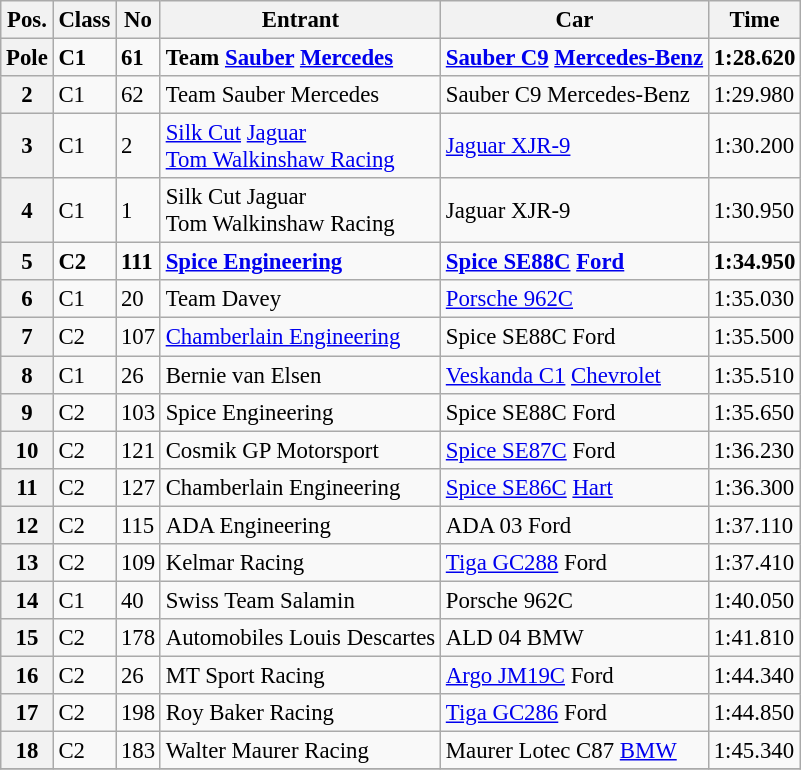<table class="wikitable" style="font-size: 95%;">
<tr>
<th>Pos.</th>
<th>Class</th>
<th>No</th>
<th>Entrant</th>
<th>Car</th>
<th>Time</th>
</tr>
<tr style="font-weight:bold">
<th>Pole</th>
<td>C1</td>
<td>61</td>
<td> Team <a href='#'>Sauber</a> <a href='#'>Mercedes</a></td>
<td><a href='#'>Sauber C9</a> <a href='#'>Mercedes-Benz</a></td>
<td>1:28.620</td>
</tr>
<tr>
<th>2</th>
<td>C1</td>
<td>62</td>
<td> Team Sauber Mercedes</td>
<td>Sauber C9 Mercedes-Benz</td>
<td>1:29.980</td>
</tr>
<tr>
<th>3</th>
<td>C1</td>
<td>2</td>
<td> <a href='#'>Silk Cut</a> <a href='#'>Jaguar</a><br> <a href='#'>Tom Walkinshaw Racing</a></td>
<td><a href='#'>Jaguar XJR-9</a></td>
<td>1:30.200</td>
</tr>
<tr>
<th>4</th>
<td>C1</td>
<td>1</td>
<td> Silk Cut Jaguar<br> Tom Walkinshaw Racing</td>
<td>Jaguar XJR-9</td>
<td>1:30.950</td>
</tr>
<tr style="font-weight:bold">
<th>5</th>
<td>C2</td>
<td>111</td>
<td> <a href='#'>Spice Engineering</a></td>
<td><a href='#'>Spice SE88C</a> <a href='#'>Ford</a></td>
<td>1:34.950</td>
</tr>
<tr>
<th>6</th>
<td>C1</td>
<td>20</td>
<td> Team Davey</td>
<td><a href='#'>Porsche 962C</a></td>
<td>1:35.030</td>
</tr>
<tr>
<th>7</th>
<td>C2</td>
<td>107</td>
<td> <a href='#'>Chamberlain Engineering</a></td>
<td>Spice SE88C Ford</td>
<td>1:35.500</td>
</tr>
<tr>
<th>8</th>
<td>C1</td>
<td>26</td>
<td> Bernie van Elsen</td>
<td><a href='#'>Veskanda C1</a> <a href='#'>Chevrolet</a></td>
<td>1:35.510</td>
</tr>
<tr>
<th>9</th>
<td>C2</td>
<td>103</td>
<td> Spice Engineering</td>
<td>Spice SE88C Ford</td>
<td>1:35.650</td>
</tr>
<tr>
<th>10</th>
<td>C2</td>
<td>121</td>
<td> Cosmik GP Motorsport</td>
<td><a href='#'>Spice SE87C</a> Ford</td>
<td>1:36.230</td>
</tr>
<tr>
<th>11</th>
<td>C2</td>
<td>127</td>
<td> Chamberlain Engineering</td>
<td><a href='#'>Spice SE86C</a> <a href='#'>Hart</a></td>
<td>1:36.300</td>
</tr>
<tr>
<th>12</th>
<td>C2</td>
<td>115</td>
<td> ADA Engineering</td>
<td>ADA 03 Ford</td>
<td>1:37.110</td>
</tr>
<tr>
<th>13</th>
<td>C2</td>
<td>109</td>
<td> Kelmar Racing</td>
<td><a href='#'>Tiga GC288</a> Ford</td>
<td>1:37.410</td>
</tr>
<tr>
<th>14</th>
<td>C1</td>
<td>40</td>
<td> Swiss Team Salamin</td>
<td>Porsche 962C</td>
<td>1:40.050</td>
</tr>
<tr>
<th>15</th>
<td>C2</td>
<td>178</td>
<td> Automobiles Louis Descartes</td>
<td>ALD 04 BMW</td>
<td>1:41.810</td>
</tr>
<tr>
<th>16</th>
<td>C2</td>
<td>26</td>
<td> MT Sport Racing</td>
<td><a href='#'>Argo JM19C</a> Ford</td>
<td>1:44.340</td>
</tr>
<tr>
<th>17</th>
<td>C2</td>
<td>198</td>
<td> Roy Baker Racing</td>
<td><a href='#'>Tiga GC286</a> Ford</td>
<td>1:44.850</td>
</tr>
<tr>
<th>18</th>
<td>C2</td>
<td>183</td>
<td> Walter Maurer Racing</td>
<td>Maurer Lotec C87 <a href='#'>BMW</a></td>
<td>1:45.340</td>
</tr>
<tr>
</tr>
</table>
